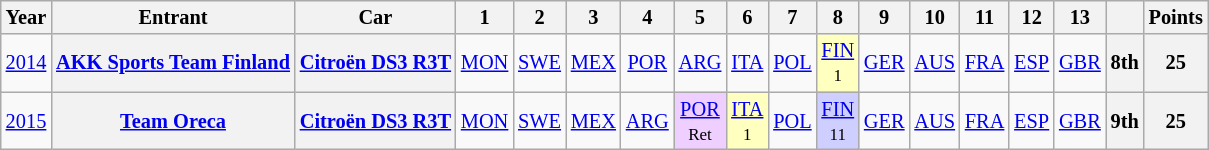<table class="wikitable" style="text-align:center; font-size:85%">
<tr>
<th>Year</th>
<th>Entrant</th>
<th>Car</th>
<th>1</th>
<th>2</th>
<th>3</th>
<th>4</th>
<th>5</th>
<th>6</th>
<th>7</th>
<th>8</th>
<th>9</th>
<th>10</th>
<th>11</th>
<th>12</th>
<th>13</th>
<th></th>
<th>Points</th>
</tr>
<tr>
<td><a href='#'>2014</a></td>
<th nowrap><a href='#'>AKK Sports Team Finland</a></th>
<th nowrap><a href='#'>Citroën DS3 R3T</a></th>
<td><a href='#'>MON</a></td>
<td><a href='#'>SWE</a></td>
<td><a href='#'>MEX</a></td>
<td><a href='#'>POR</a></td>
<td><a href='#'>ARG</a></td>
<td><a href='#'>ITA</a></td>
<td><a href='#'>POL</a></td>
<td style="background:#FFFFBF;"><a href='#'>FIN</a><br><small>1</small></td>
<td><a href='#'>GER</a></td>
<td><a href='#'>AUS</a></td>
<td><a href='#'>FRA</a></td>
<td><a href='#'>ESP</a></td>
<td><a href='#'>GBR</a></td>
<th>8th</th>
<th>25</th>
</tr>
<tr>
<td><a href='#'>2015</a></td>
<th nowrap><a href='#'>Team Oreca</a></th>
<th nowrap><a href='#'>Citroën DS3 R3T</a></th>
<td><a href='#'>MON</a></td>
<td><a href='#'>SWE</a></td>
<td><a href='#'>MEX</a></td>
<td><a href='#'>ARG</a></td>
<td style="background:#EFCFFF;"><a href='#'>POR</a><br><small>Ret</small></td>
<td style="background:#FFFFBF;"><a href='#'>ITA</a><br><small>1</small></td>
<td><a href='#'>POL</a></td>
<td style="background:#CFCFFF;"><a href='#'>FIN</a><br><small>11</small></td>
<td><a href='#'>GER</a></td>
<td><a href='#'>AUS</a></td>
<td><a href='#'>FRA</a></td>
<td><a href='#'>ESP</a></td>
<td><a href='#'>GBR</a></td>
<th>9th</th>
<th>25</th>
</tr>
</table>
